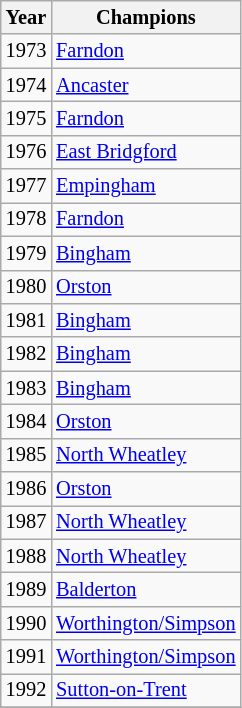<table class="wikitable" style="font-size:85%">
<tr>
<th>Year</th>
<th>Champions</th>
</tr>
<tr>
<td>1973</td>
<td><a href='#'>Farndon</a></td>
</tr>
<tr>
<td>1974</td>
<td><a href='#'>Ancaster</a></td>
</tr>
<tr>
<td>1975</td>
<td><a href='#'>Farndon</a></td>
</tr>
<tr>
<td>1976</td>
<td><a href='#'>East Bridgford</a></td>
</tr>
<tr>
<td>1977</td>
<td><a href='#'>Empingham</a></td>
</tr>
<tr>
<td>1978</td>
<td><a href='#'>Farndon</a></td>
</tr>
<tr>
<td>1979</td>
<td><a href='#'>Bingham</a></td>
</tr>
<tr>
<td>1980</td>
<td><a href='#'>Orston</a></td>
</tr>
<tr>
<td>1981</td>
<td><a href='#'>Bingham</a></td>
</tr>
<tr>
<td>1982</td>
<td><a href='#'>Bingham</a></td>
</tr>
<tr>
<td>1983</td>
<td><a href='#'>Bingham</a></td>
</tr>
<tr>
<td>1984</td>
<td><a href='#'>Orston</a></td>
</tr>
<tr>
<td>1985</td>
<td><a href='#'>North Wheatley</a></td>
</tr>
<tr>
<td>1986</td>
<td><a href='#'>Orston</a></td>
</tr>
<tr>
<td>1987</td>
<td><a href='#'>North Wheatley</a></td>
</tr>
<tr>
<td>1988</td>
<td><a href='#'>North Wheatley</a></td>
</tr>
<tr>
<td>1989</td>
<td><a href='#'>Balderton</a></td>
</tr>
<tr>
<td>1990</td>
<td><a href='#'>Worthington/Simpson</a></td>
</tr>
<tr>
<td>1991</td>
<td><a href='#'>Worthington/Simpson</a></td>
</tr>
<tr>
<td>1992</td>
<td><a href='#'>Sutton-on-Trent</a></td>
</tr>
<tr>
</tr>
</table>
